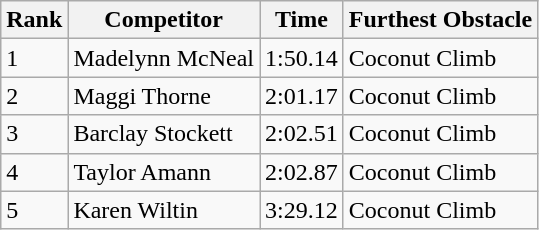<table class="wikitable sortable mw-collapsible">
<tr>
<th>Rank</th>
<th>Competitor</th>
<th>Time</th>
<th>Furthest Obstacle</th>
</tr>
<tr>
<td>1</td>
<td>Madelynn McNeal</td>
<td>1:50.14</td>
<td>Coconut Climb</td>
</tr>
<tr>
<td>2</td>
<td>Maggi Thorne</td>
<td>2:01.17</td>
<td>Coconut Climb</td>
</tr>
<tr>
<td>3</td>
<td>Barclay Stockett</td>
<td>2:02.51</td>
<td>Coconut Climb</td>
</tr>
<tr>
<td>4</td>
<td>Taylor Amann</td>
<td>2:02.87</td>
<td>Coconut Climb</td>
</tr>
<tr>
<td>5</td>
<td>Karen Wiltin</td>
<td>3:29.12</td>
<td>Coconut Climb</td>
</tr>
</table>
